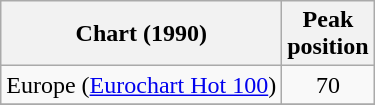<table class="wikitable sortable">
<tr>
<th>Chart (1990)</th>
<th>Peak<br>position</th>
</tr>
<tr>
<td>Europe (<a href='#'>Eurochart Hot 100</a>)</td>
<td align="center">70</td>
</tr>
<tr>
</tr>
</table>
